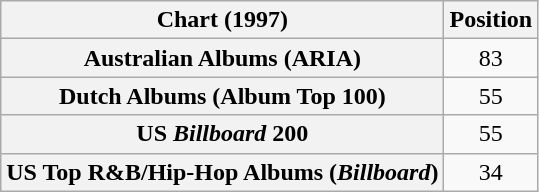<table class="wikitable sortable plainrowheaders" style="text-align:center;">
<tr>
<th>Chart (1997)</th>
<th>Position</th>
</tr>
<tr>
<th scope="row">Australian Albums (ARIA)</th>
<td>83</td>
</tr>
<tr>
<th scope="row">Dutch Albums (Album Top 100)</th>
<td>55</td>
</tr>
<tr>
<th scope="row">US <em>Billboard</em> 200</th>
<td>55</td>
</tr>
<tr>
<th scope="row">US Top R&B/Hip-Hop Albums (<em>Billboard</em>)</th>
<td>34</td>
</tr>
</table>
